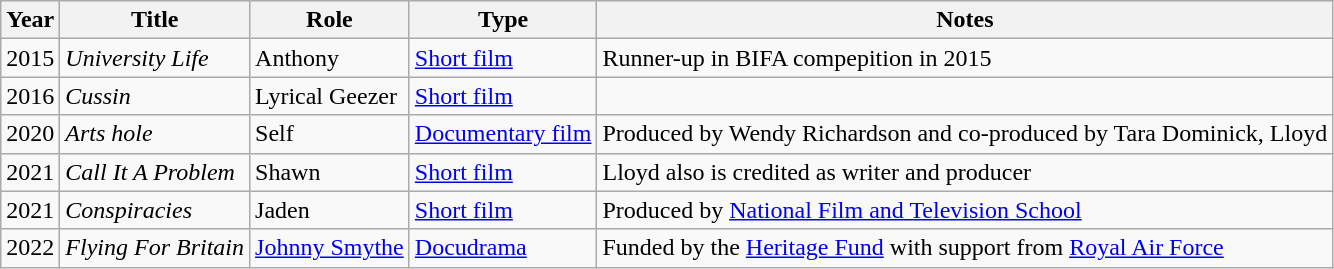<table class="wikitable">
<tr>
<th>Year</th>
<th>Title</th>
<th>Role</th>
<th>Type</th>
<th>Notes</th>
</tr>
<tr>
<td>2015</td>
<td><em>University Life</em></td>
<td>Anthony</td>
<td><a href='#'>Short film</a></td>
<td>Runner-up in BIFA compepition in 2015</td>
</tr>
<tr>
<td>2016</td>
<td><em>Cussin</em></td>
<td>Lyrical Geezer</td>
<td><a href='#'>Short film</a></td>
<td></td>
</tr>
<tr>
<td>2020</td>
<td><em>Arts hole</em></td>
<td>Self</td>
<td><a href='#'>Documentary film</a></td>
<td>Produced by Wendy Richardson and co-produced by Tara Dominick, Lloyd</td>
</tr>
<tr>
<td>2021</td>
<td><em>Call It A Problem</em></td>
<td>Shawn</td>
<td><a href='#'>Short film</a></td>
<td>Lloyd also is credited as writer and producer</td>
</tr>
<tr>
<td>2021</td>
<td><em>Conspiracies</em></td>
<td>Jaden</td>
<td><a href='#'>Short film</a></td>
<td>Produced by <a href='#'>National Film and Television School</a></td>
</tr>
<tr>
<td>2022</td>
<td><em>Flying For Britain</em></td>
<td><a href='#'>Johnny Smythe</a></td>
<td><a href='#'>Docudrama</a></td>
<td>Funded by the <a href='#'>Heritage Fund</a> with support from <a href='#'>Royal Air Force</a></td>
</tr>
</table>
